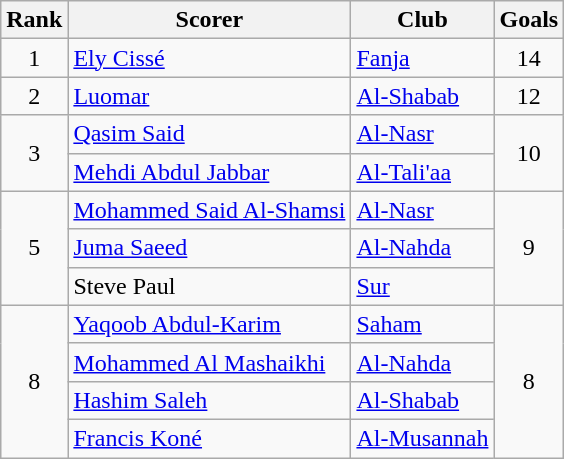<table class="wikitable" style="text-align:center">
<tr>
<th>Rank</th>
<th>Scorer</th>
<th>Club</th>
<th>Goals</th>
</tr>
<tr>
<td rowspan="1">1</td>
<td align="left"> <a href='#'>Ely Cissé</a></td>
<td align="left"><a href='#'>Fanja</a></td>
<td rowspan="1">14</td>
</tr>
<tr>
<td rowspan="1">2</td>
<td align="left"> <a href='#'>Luomar</a></td>
<td align="left"><a href='#'>Al-Shabab</a></td>
<td rowspan="1">12</td>
</tr>
<tr>
<td rowspan="2">3</td>
<td align="left"> <a href='#'>Qasim Said</a></td>
<td align="left"><a href='#'>Al-Nasr</a></td>
<td rowspan="2">10</td>
</tr>
<tr>
<td align="left"> <a href='#'>Mehdi Abdul Jabbar</a></td>
<td align="left"><a href='#'>Al-Tali'aa</a></td>
</tr>
<tr>
<td rowspan="3">5</td>
<td align="left"> <a href='#'>Mohammed Said Al-Shamsi</a></td>
<td align="left"><a href='#'>Al-Nasr</a></td>
<td rowspan="3">9</td>
</tr>
<tr>
<td align="left"> <a href='#'>Juma Saeed</a></td>
<td align="left"><a href='#'>Al-Nahda</a></td>
</tr>
<tr>
<td align="left"> Steve Paul</td>
<td align="left"><a href='#'>Sur</a></td>
</tr>
<tr>
<td rowspan="4">8</td>
<td align="left"> <a href='#'>Yaqoob Abdul-Karim</a></td>
<td align="left"><a href='#'>Saham</a></td>
<td rowspan="4">8</td>
</tr>
<tr>
<td align="left"> <a href='#'>Mohammed Al Mashaikhi</a></td>
<td align="left"><a href='#'>Al-Nahda</a></td>
</tr>
<tr>
<td align="left"> <a href='#'>Hashim Saleh</a></td>
<td align="left"><a href='#'>Al-Shabab</a></td>
</tr>
<tr>
<td align="left"> <a href='#'>Francis Koné</a></td>
<td align="left"><a href='#'>Al-Musannah</a></td>
</tr>
</table>
